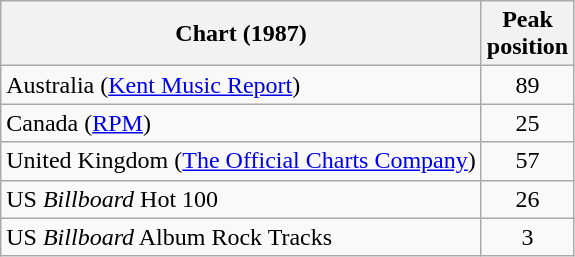<table class="wikitable sortable">
<tr>
<th>Chart (1987)</th>
<th>Peak<br>position</th>
</tr>
<tr>
<td align="left">Australia (<a href='#'>Kent Music Report</a>)</td>
<td align="center">89</td>
</tr>
<tr>
<td>Canada (<a href='#'>RPM</a>)</td>
<td align="center">25</td>
</tr>
<tr>
<td>United Kingdom (<a href='#'>The Official Charts Company</a>)</td>
<td align="center">57</td>
</tr>
<tr>
<td>US <em>Billboard</em> Hot 100</td>
<td align="center">26</td>
</tr>
<tr>
<td>US <em>Billboard</em> Album Rock Tracks</td>
<td align="center">3</td>
</tr>
</table>
